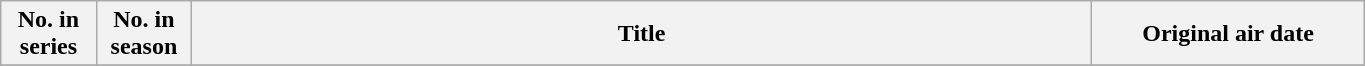<table class="wikitable plainrowheaders" style="width:72%;">
<tr>
<th scope="col" width=7%>No. in<br>series</th>
<th scope="col" width=7%>No. in<br>season</th>
<th scope="col">Title</th>
<th scope="col" width=20%>Original air date</th>
</tr>
<tr>
</tr>
</table>
